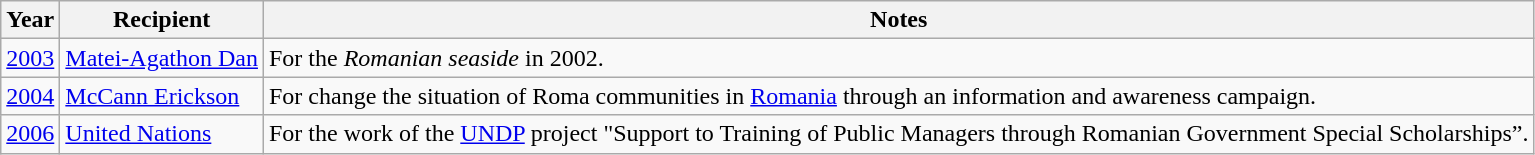<table class="wikitable">
<tr>
<th>Year</th>
<th>Recipient</th>
<th>Notes</th>
</tr>
<tr>
<td><a href='#'>2003</a></td>
<td><a href='#'>Matei-Agathon Dan</a></td>
<td>For the <em>Romanian seaside</em> in 2002.</td>
</tr>
<tr>
<td><a href='#'>2004</a></td>
<td><a href='#'>McCann Erickson</a></td>
<td>For change the situation of Roma communities in <a href='#'>Romania</a> through an information and awareness campaign.</td>
</tr>
<tr>
<td><a href='#'>2006</a></td>
<td><a href='#'>United Nations</a></td>
<td>For the work of the <a href='#'>UNDP</a> project "Support to Training of Public Managers through Romanian Government Special Scholarships”.</td>
</tr>
</table>
